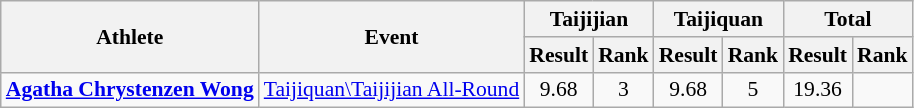<table class=wikitable style="font-size:90%">
<tr>
<th rowspan="2">Athlete</th>
<th rowspan="2">Event</th>
<th colspan="2">Taijijian</th>
<th colspan="2">Taijiquan</th>
<th colspan="2">Total</th>
</tr>
<tr>
<th>Result</th>
<th>Rank</th>
<th>Result</th>
<th>Rank</th>
<th>Result</th>
<th>Rank</th>
</tr>
<tr>
<td><strong><a href='#'>Agatha Chrystenzen Wong</a></strong></td>
<td><a href='#'>Taijiquan\Taijijian All-Round</a></td>
<td align=center>9.68</td>
<td align=center>3</td>
<td align=center>9.68</td>
<td align=center>5</td>
<td align=center>19.36</td>
<td align=center></td>
</tr>
</table>
